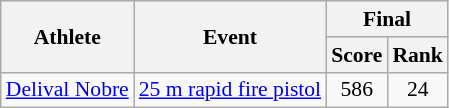<table class="wikitable" style="font-size:90%">
<tr>
<th rowspan="2">Athlete</th>
<th rowspan="2">Event</th>
<th colspan="2">Final</th>
</tr>
<tr>
<th>Score</th>
<th>Rank</th>
</tr>
<tr>
<td rowspan=1><a href='#'>Delival Nobre</a></td>
<td><a href='#'>25 m rapid fire pistol</a></td>
<td style="text-align:center;">586</td>
<td style="text-align:center;">24</td>
</tr>
</table>
